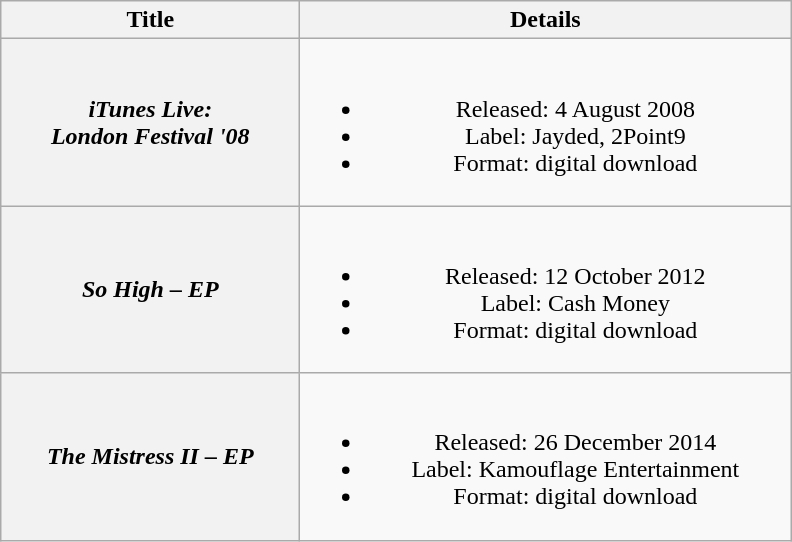<table class="wikitable plainrowheaders" style="text-align:center;">
<tr>
<th scope="col" style="width:12em;">Title</th>
<th scope="col" style="width:20em;">Details</th>
</tr>
<tr>
<th scope="row"><em>iTunes Live:<br>London Festival '08</em></th>
<td><br><ul><li>Released: 4 August 2008</li><li>Label: Jayded, 2Point9</li><li>Format: digital download</li></ul></td>
</tr>
<tr>
<th scope="row"><em>So High – EP</em></th>
<td><br><ul><li>Released: 12 October 2012 </li><li>Label: Cash Money</li><li>Format: digital download</li></ul></td>
</tr>
<tr>
<th scope="row"><em>The Mistress II – EP</em></th>
<td><br><ul><li>Released: 26 December 2014</li><li>Label: Kamouflage Entertainment</li><li>Format: digital download</li></ul></td>
</tr>
</table>
